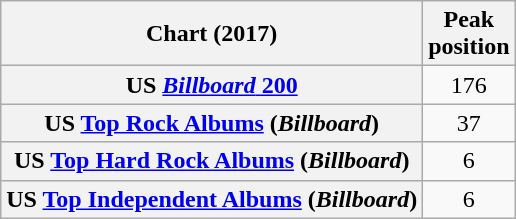<table class="wikitable plainrowheaders">
<tr>
<th>Chart (2017)</th>
<th>Peak<br>position</th>
</tr>
<tr>
<th scope="row">US <a href='#'><em>Billboard</em> 200</a></th>
<td style="text-align:center;">176</td>
</tr>
<tr>
<th scope="row">US <a href='#'>Top Rock Albums</a> (<em>Billboard</em>)</th>
<td style="text-align:center;">37</td>
</tr>
<tr>
<th scope="row">US <a href='#'>Top Hard Rock Albums</a> (<em>Billboard</em>)</th>
<td style="text-align:center;">6</td>
</tr>
<tr>
<th scope="row">US <a href='#'>Top Independent Albums</a> (<em>Billboard</em>)</th>
<td style="text-align:center;">6</td>
</tr>
</table>
